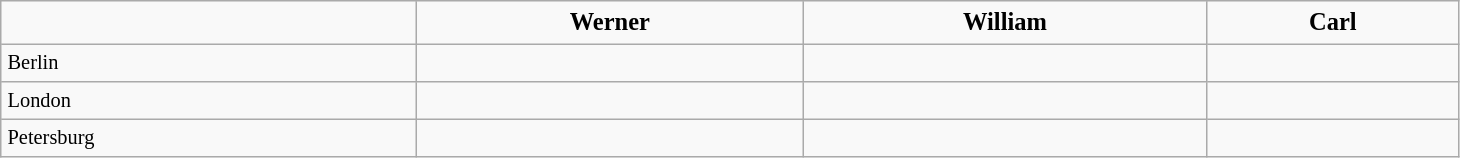<table border="2" cellpadding="4" cellspacing="0" style="margin: 1em 1em 1em 0; background: #f9f9f9; border: 1px #aaa solid; border-collapse: collapse; font-size: 85%; width:77%">
<tr ---->
<th></th>
<th><big>Werner</big></th>
<th><big>William</big></th>
<th><big>Carl</big></th>
</tr>
<tr>
<td>Berlin</td>
<td></td>
<td></td>
<td></td>
</tr>
<tr>
<td>London</td>
<td></td>
<td></td>
<td></td>
</tr>
<tr>
<td>Petersburg</td>
<td></td>
<td></td>
<td></td>
</tr>
</table>
